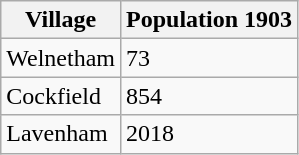<table class="wikitable">
<tr>
<th>Village</th>
<th>Population 1903</th>
</tr>
<tr>
<td>Welnetham</td>
<td>73</td>
</tr>
<tr>
<td>Cockfield</td>
<td>854</td>
</tr>
<tr>
<td>Lavenham</td>
<td>2018</td>
</tr>
</table>
